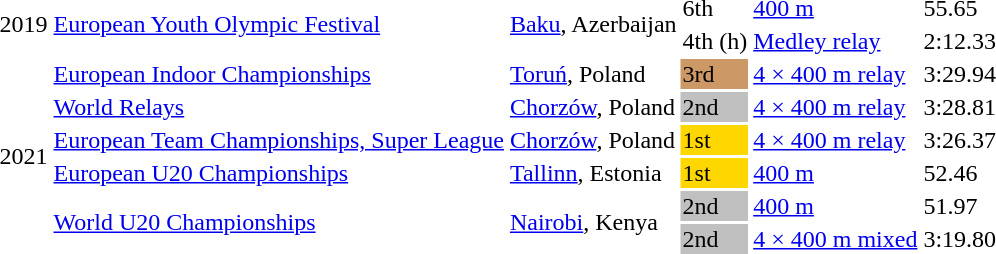<table>
<tr>
<td rowspan=2>2019</td>
<td rowspan=2><a href='#'>European Youth Olympic Festival</a></td>
<td rowspan=2><a href='#'>Baku</a>, Azerbaijan</td>
<td>6th</td>
<td><a href='#'>400 m</a></td>
<td>55.65</td>
</tr>
<tr>
<td>4th (h)</td>
<td><a href='#'>Medley relay</a></td>
<td>2:12.33</td>
</tr>
<tr>
<td rowspan=6>2021</td>
<td><a href='#'>European Indoor Championships</a></td>
<td><a href='#'>Toruń</a>, Poland</td>
<td bgcolor=cc9966>3rd</td>
<td><a href='#'>4 × 400 m relay</a></td>
<td>3:29.94</td>
</tr>
<tr>
<td><a href='#'>World Relays</a></td>
<td><a href='#'>Chorzów</a>, Poland</td>
<td bgcolor=silver>2nd</td>
<td><a href='#'>4 × 400 m relay</a></td>
<td>3:28.81</td>
</tr>
<tr>
<td><a href='#'>European Team Championships, Super League</a></td>
<td><a href='#'>Chorzów</a>, Poland</td>
<td bgcolor=gold>1st</td>
<td><a href='#'>4 × 400 m relay</a></td>
<td>3:26.37 </td>
</tr>
<tr>
<td><a href='#'>European U20 Championships</a></td>
<td><a href='#'>Tallinn</a>, Estonia</td>
<td bgcolor=gold>1st</td>
<td><a href='#'>400 m</a></td>
<td>52.46</td>
</tr>
<tr>
<td rowspan=2><a href='#'>World U20 Championships</a></td>
<td rowspan=2><a href='#'>Nairobi</a>, Kenya</td>
<td bgcolor=silver>2nd</td>
<td><a href='#'>400 m</a></td>
<td>51.97</td>
</tr>
<tr>
<td bgcolor=silver>2nd</td>
<td><a href='#'>4 × 400 m mixed</a></td>
<td>3:19.80</td>
</tr>
</table>
